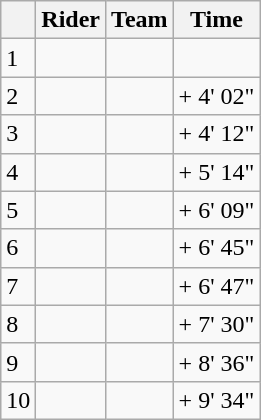<table class="wikitable">
<tr>
<th></th>
<th>Rider</th>
<th>Team</th>
<th>Time</th>
</tr>
<tr>
<td>1</td>
<td> </td>
<td></td>
<td align="right"></td>
</tr>
<tr>
<td>2</td>
<td></td>
<td></td>
<td align="right">+ 4' 02"</td>
</tr>
<tr>
<td>3</td>
<td></td>
<td></td>
<td align="right">+ 4' 12"</td>
</tr>
<tr>
<td>4</td>
<td></td>
<td></td>
<td align="right">+ 5' 14"</td>
</tr>
<tr>
<td>5</td>
<td></td>
<td></td>
<td align="right">+ 6' 09"</td>
</tr>
<tr>
<td>6</td>
<td> </td>
<td></td>
<td align="right">+ 6' 45"</td>
</tr>
<tr>
<td>7</td>
<td></td>
<td></td>
<td align="right">+ 6' 47"</td>
</tr>
<tr>
<td>8</td>
<td></td>
<td></td>
<td align="right">+ 7' 30"</td>
</tr>
<tr>
<td>9</td>
<td></td>
<td></td>
<td align="right">+ 8' 36"</td>
</tr>
<tr>
<td>10</td>
<td></td>
<td></td>
<td align="right">+ 9' 34"</td>
</tr>
</table>
